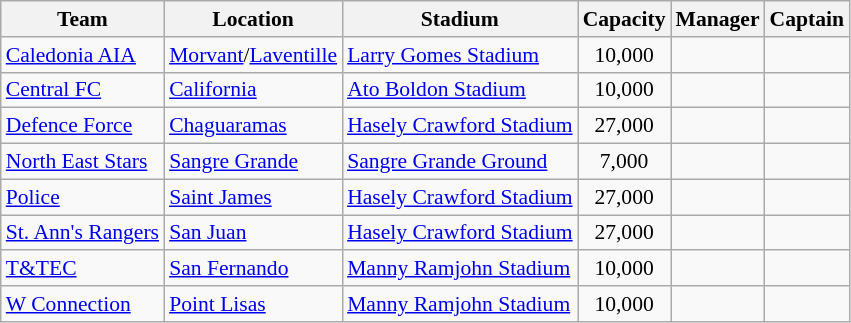<table class="sortable wikitable" style="font-size:90%;">
<tr>
<th>Team</th>
<th>Location</th>
<th>Stadium</th>
<th>Capacity</th>
<th>Manager</th>
<th>Captain</th>
</tr>
<tr>
<td><a href='#'>Caledonia AIA</a></td>
<td><a href='#'>Morvant</a>/<a href='#'>Laventille</a></td>
<td><a href='#'>Larry Gomes Stadium</a></td>
<td align=center>10,000</td>
<td> </td>
<td> </td>
</tr>
<tr>
<td><a href='#'>Central FC</a></td>
<td><a href='#'>California</a></td>
<td><a href='#'>Ato Boldon Stadium</a></td>
<td align=center>10,000</td>
<td> </td>
<td> </td>
</tr>
<tr>
<td><a href='#'>Defence Force</a></td>
<td><a href='#'>Chaguaramas</a></td>
<td><a href='#'>Hasely Crawford Stadium</a></td>
<td align=center>27,000</td>
<td> </td>
<td> </td>
</tr>
<tr>
<td><a href='#'>North East Stars</a></td>
<td><a href='#'>Sangre Grande</a></td>
<td><a href='#'>Sangre Grande Ground</a></td>
<td align=center>7,000</td>
<td> </td>
<td> </td>
</tr>
<tr>
<td><a href='#'>Police</a></td>
<td><a href='#'>Saint James</a></td>
<td><a href='#'>Hasely Crawford Stadium</a></td>
<td align=center>27,000</td>
<td> </td>
<td> </td>
</tr>
<tr>
<td><a href='#'>St. Ann's Rangers</a></td>
<td><a href='#'>San Juan</a></td>
<td><a href='#'>Hasely Crawford Stadium</a></td>
<td align=center>27,000</td>
<td> </td>
<td> </td>
</tr>
<tr>
<td><a href='#'>T&TEC</a></td>
<td><a href='#'>San Fernando</a></td>
<td><a href='#'>Manny Ramjohn Stadium</a></td>
<td align=center>10,000</td>
<td> </td>
<td> </td>
</tr>
<tr>
<td><a href='#'>W Connection</a></td>
<td><a href='#'>Point Lisas</a></td>
<td><a href='#'>Manny Ramjohn Stadium</a></td>
<td align=center>10,000</td>
<td> </td>
<td> </td>
</tr>
</table>
